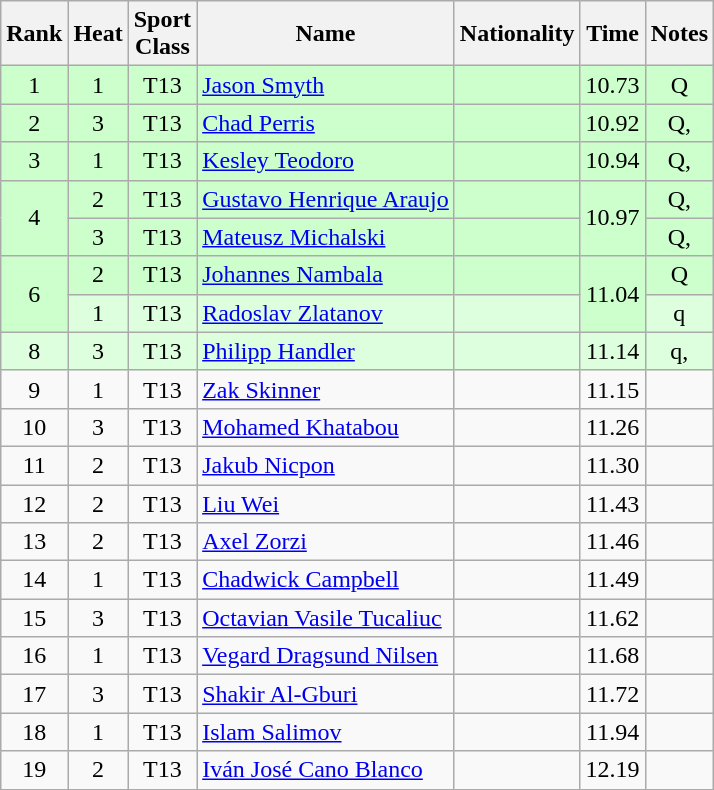<table class="wikitable sortable" style="text-align:center">
<tr>
<th>Rank</th>
<th>Heat</th>
<th>Sport<br>Class</th>
<th>Name</th>
<th>Nationality</th>
<th>Time</th>
<th>Notes</th>
</tr>
<tr bgcolor=ccffcc>
<td>1</td>
<td>1</td>
<td>T13</td>
<td align=left><a href='#'>Jason Smyth</a></td>
<td align=left></td>
<td>10.73</td>
<td>Q</td>
</tr>
<tr bgcolor=ccffcc>
<td>2</td>
<td>3</td>
<td>T13</td>
<td align=left><a href='#'>Chad Perris</a></td>
<td align=left></td>
<td>10.92</td>
<td>Q, </td>
</tr>
<tr bgcolor=ccffcc>
<td>3</td>
<td>1</td>
<td>T13</td>
<td align=left><a href='#'>Kesley Teodoro</a></td>
<td align=left></td>
<td>10.94</td>
<td>Q, </td>
</tr>
<tr bgcolor=ccffcc>
<td rowspan=2>4</td>
<td>2</td>
<td>T13</td>
<td align=left><a href='#'>Gustavo Henrique Araujo</a></td>
<td align=left></td>
<td rowspan=2>10.97</td>
<td>Q, </td>
</tr>
<tr bgcolor=ccffcc>
<td>3</td>
<td>T13</td>
<td align=left><a href='#'>Mateusz Michalski</a></td>
<td align=left></td>
<td>Q, </td>
</tr>
<tr bgcolor=ccffcc>
<td rowspan=2>6</td>
<td>2</td>
<td>T13</td>
<td align=left><a href='#'>Johannes Nambala</a></td>
<td align=left></td>
<td rowspan=2>11.04</td>
<td>Q</td>
</tr>
<tr bgcolor=ddffdd>
<td>1</td>
<td>T13</td>
<td align=left><a href='#'>Radoslav Zlatanov</a></td>
<td align=left></td>
<td>q</td>
</tr>
<tr bgcolor=ddffdd>
<td>8</td>
<td>3</td>
<td>T13</td>
<td align=left><a href='#'>Philipp Handler</a></td>
<td align=left></td>
<td>11.14</td>
<td>q, </td>
</tr>
<tr>
<td>9</td>
<td>1</td>
<td>T13</td>
<td align=left><a href='#'>Zak Skinner</a></td>
<td align=left></td>
<td>11.15</td>
<td></td>
</tr>
<tr>
<td>10</td>
<td>3</td>
<td>T13</td>
<td align=left><a href='#'>Mohamed Khatabou</a></td>
<td align=left></td>
<td>11.26</td>
<td></td>
</tr>
<tr>
<td>11</td>
<td>2</td>
<td>T13</td>
<td align=left><a href='#'>Jakub Nicpon</a></td>
<td align=left></td>
<td>11.30</td>
<td></td>
</tr>
<tr>
<td>12</td>
<td>2</td>
<td>T13</td>
<td align=left><a href='#'>Liu Wei</a></td>
<td align=left></td>
<td>11.43</td>
<td></td>
</tr>
<tr>
<td>13</td>
<td>2</td>
<td>T13</td>
<td align=left><a href='#'>Axel Zorzi</a></td>
<td align=left></td>
<td>11.46</td>
<td></td>
</tr>
<tr>
<td>14</td>
<td>1</td>
<td>T13</td>
<td align=left><a href='#'>Chadwick Campbell</a></td>
<td align=left></td>
<td>11.49</td>
<td></td>
</tr>
<tr>
<td>15</td>
<td>3</td>
<td>T13</td>
<td align=left><a href='#'>Octavian Vasile Tucaliuc</a></td>
<td align=left></td>
<td>11.62</td>
<td></td>
</tr>
<tr>
<td>16</td>
<td>1</td>
<td>T13</td>
<td align=left><a href='#'>Vegard Dragsund Nilsen</a></td>
<td align=left></td>
<td>11.68</td>
<td></td>
</tr>
<tr>
<td>17</td>
<td>3</td>
<td>T13</td>
<td align=left><a href='#'>Shakir Al-Gburi</a></td>
<td align=left></td>
<td>11.72</td>
<td></td>
</tr>
<tr>
<td>18</td>
<td>1</td>
<td>T13</td>
<td align=left><a href='#'>Islam Salimov</a></td>
<td align=left></td>
<td>11.94</td>
<td></td>
</tr>
<tr>
<td>19</td>
<td>2</td>
<td>T13</td>
<td align=left><a href='#'>Iván José Cano Blanco</a></td>
<td align=left></td>
<td>12.19</td>
<td></td>
</tr>
</table>
